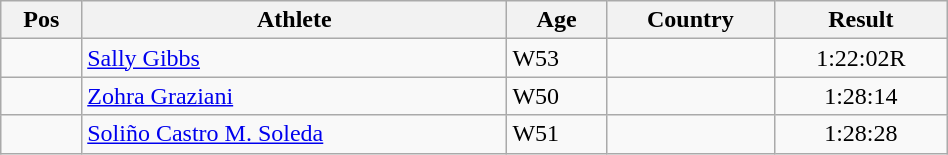<table class="wikitable"  style="text-align:center; width:50%;">
<tr>
<th>Pos</th>
<th>Athlete</th>
<th>Age</th>
<th>Country</th>
<th>Result</th>
</tr>
<tr>
<td align=center></td>
<td align=left><a href='#'>Sally Gibbs</a></td>
<td align=left>W53</td>
<td align=left></td>
<td>1:22:02R</td>
</tr>
<tr>
<td align=center></td>
<td align=left><a href='#'>Zohra Graziani</a></td>
<td align=left>W50</td>
<td align=left></td>
<td>1:28:14</td>
</tr>
<tr>
<td align=center></td>
<td align=left><a href='#'>Soliño Castro M. Soleda</a></td>
<td align=left>W51</td>
<td align=left></td>
<td>1:28:28</td>
</tr>
</table>
